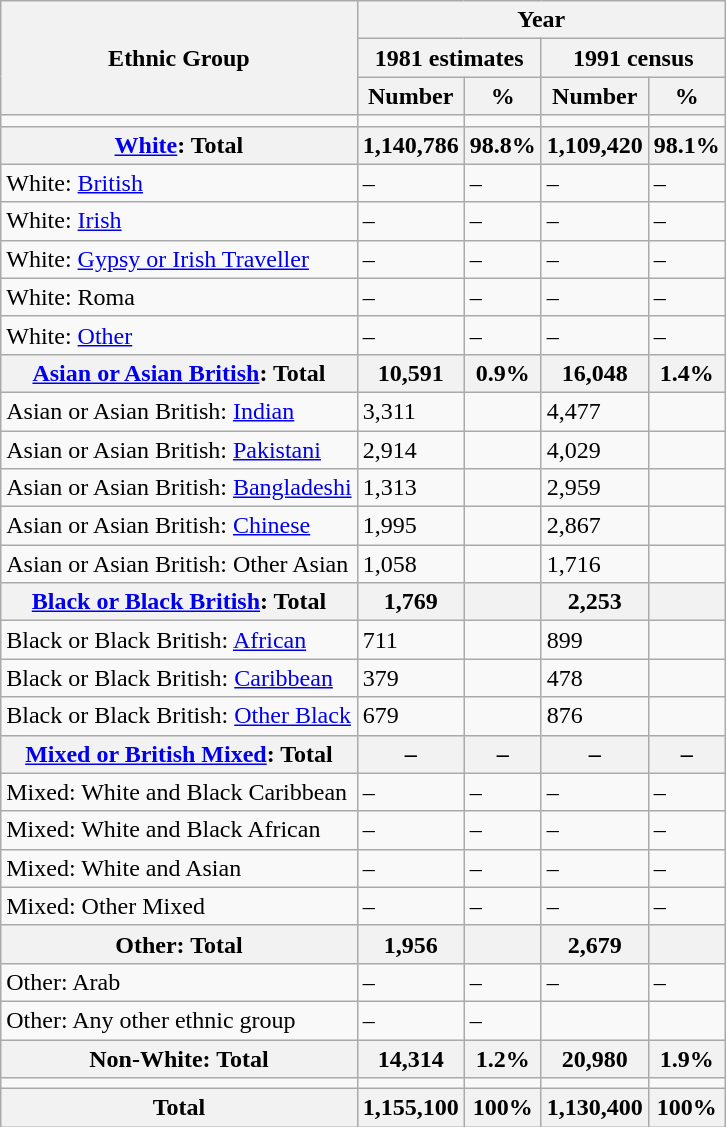<table class="wikitable sortable mw-collapsible mw-collapsed">
<tr>
<th rowspan="3">Ethnic Group</th>
<th colspan="4">Year</th>
</tr>
<tr>
<th colspan="2">1981 estimates</th>
<th colspan="2" scope="col">1991 census</th>
</tr>
<tr>
<th>Number</th>
<th>%</th>
<th scope="col">Number</th>
<th scope="col">%</th>
</tr>
<tr>
<td></td>
<td></td>
<td></td>
<td></td>
<td></td>
</tr>
<tr>
<th scope="row"><a href='#'>White</a>: Total</th>
<th>1,140,786</th>
<th>98.8%</th>
<th>1,109,420</th>
<th>98.1%</th>
</tr>
<tr>
<td scope="row">White: <a href='#'>British</a></td>
<td>–</td>
<td>–</td>
<td>–</td>
<td>–</td>
</tr>
<tr>
<td scope="row">White: <a href='#'>Irish</a></td>
<td>–</td>
<td>–</td>
<td>–</td>
<td>–</td>
</tr>
<tr>
<td scope="row">White: <a href='#'>Gypsy or Irish Traveller</a></td>
<td>–</td>
<td>–</td>
<td>–</td>
<td>–</td>
</tr>
<tr>
<td>White: Roma</td>
<td>–</td>
<td>–</td>
<td>–</td>
<td>–</td>
</tr>
<tr>
<td scope="row">White: <a href='#'>Other</a></td>
<td>–</td>
<td>–</td>
<td>–</td>
<td>–</td>
</tr>
<tr>
<th scope="row"><a href='#'>Asian or Asian British</a>: Total</th>
<th>10,591</th>
<th>0.9%</th>
<th>16,048</th>
<th>1.4%</th>
</tr>
<tr>
<td scope="row">Asian or Asian British: <a href='#'>Indian</a></td>
<td>3,311</td>
<td></td>
<td>4,477</td>
<td></td>
</tr>
<tr>
<td scope="row">Asian or Asian British: <a href='#'>Pakistani</a></td>
<td>2,914</td>
<td></td>
<td>4,029</td>
<td></td>
</tr>
<tr>
<td scope="row">Asian or Asian British: <a href='#'>Bangladeshi</a></td>
<td>1,313</td>
<td></td>
<td>2,959</td>
<td></td>
</tr>
<tr>
<td scope="row">Asian or Asian British: <a href='#'>Chinese</a></td>
<td>1,995</td>
<td></td>
<td>2,867</td>
<td></td>
</tr>
<tr>
<td scope="row">Asian or Asian British: Other Asian</td>
<td>1,058</td>
<td></td>
<td>1,716</td>
<td></td>
</tr>
<tr>
<th scope="row"><a href='#'>Black or Black British</a>: Total</th>
<th>1,769</th>
<th></th>
<th>2,253</th>
<th></th>
</tr>
<tr>
<td scope="row">Black or Black British: <a href='#'>African</a></td>
<td>711</td>
<td></td>
<td>899</td>
<td></td>
</tr>
<tr>
<td scope="row">Black or Black British: <a href='#'>Caribbean</a></td>
<td>379</td>
<td></td>
<td>478</td>
<td></td>
</tr>
<tr>
<td scope="row">Black or Black British: <a href='#'>Other Black</a></td>
<td>679</td>
<td></td>
<td>876</td>
<td></td>
</tr>
<tr>
<th scope="row"><a href='#'>Mixed or British Mixed</a>: Total</th>
<th>–</th>
<th>–</th>
<th>–</th>
<th>–</th>
</tr>
<tr>
<td scope="row">Mixed: White and Black Caribbean</td>
<td>–</td>
<td>–</td>
<td>–</td>
<td>–</td>
</tr>
<tr>
<td scope="row">Mixed: White and Black African</td>
<td>–</td>
<td>–</td>
<td>–</td>
<td>–</td>
</tr>
<tr>
<td scope="row">Mixed: White and Asian</td>
<td>–</td>
<td>–</td>
<td>–</td>
<td>–</td>
</tr>
<tr>
<td scope="row">Mixed: Other Mixed</td>
<td>–</td>
<td>–</td>
<td>–</td>
<td>–</td>
</tr>
<tr>
<th scope="row">Other: Total</th>
<th>1,956</th>
<th></th>
<th>2,679</th>
<th></th>
</tr>
<tr>
<td scope="row">Other: Arab</td>
<td>–</td>
<td>–</td>
<td>–</td>
<td>–</td>
</tr>
<tr>
<td scope="row">Other: Any other ethnic group</td>
<td>–</td>
<td>–</td>
<td></td>
<td></td>
</tr>
<tr>
<th>Non-White: Total</th>
<th>14,314</th>
<th>1.2%</th>
<th>20,980</th>
<th>1.9%</th>
</tr>
<tr>
<td></td>
<td></td>
<td></td>
<td></td>
<td></td>
</tr>
<tr>
<th scope="row">Total</th>
<th>1,155,100</th>
<th>100%</th>
<th>1,130,400</th>
<th>100%</th>
</tr>
</table>
